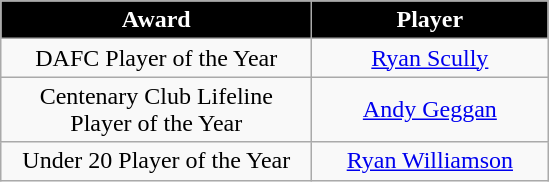<table class="wikitable" style="text-align:center">
<tr>
<th style="background:#000000; color:#FFFFFF;">Award</th>
<th style="background:#000000; color:#FFFFFF;">Player</th>
</tr>
<tr>
<td style="width:200px;">DAFC Player of the Year</td>
<td style="width:150px;"> <a href='#'>Ryan Scully</a></td>
</tr>
<tr>
<td style="width:200px;">Centenary Club Lifeline Player of the Year</td>
<td style="width:150px;"> <a href='#'>Andy Geggan</a></td>
</tr>
<tr>
<td style="width:200px;">Under 20 Player of the Year</td>
<td style="width:150px;"> <a href='#'>Ryan Williamson</a></td>
</tr>
</table>
